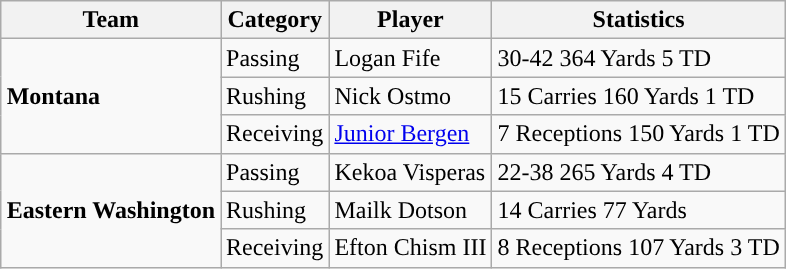<table class="wikitable" style="float: right;">
<tr>
<th>Team</th>
<th>Category</th>
<th>Player</th>
<th>Statistics</th>
</tr>
<tr>
<td rowspan=3><strong>Montana</strong></td>
<td>Passing</td>
<td>Logan Fife</td>
<td>30-42 364 Yards 5 TD</td>
</tr>
<tr>
<td>Rushing</td>
<td>Nick Ostmo</td>
<td>15 Carries 160 Yards 1 TD</td>
</tr>
<tr>
<td>Receiving</td>
<td><a href='#'>Junior Bergen</a></td>
<td>7 Receptions 150 Yards 1 TD</td>
</tr>
<tr>
<td rowspan=3><strong>Eastern Washington</strong></td>
<td>Passing</td>
<td>Kekoa Visperas</td>
<td>22-38 265 Yards 4 TD</td>
</tr>
<tr>
<td>Rushing</td>
<td>Mailk Dotson</td>
<td>14 Carries 77 Yards</td>
</tr>
<tr>
<td>Receiving</td>
<td>Efton Chism III</td>
<td>8 Receptions 107 Yards 3 TD</td>
</tr>
</table>
